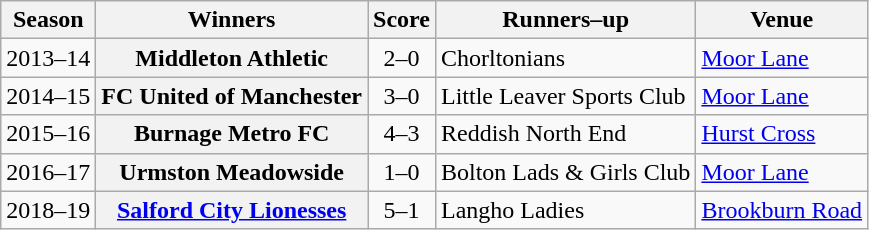<table class="sortable wikitable plainrowheaders">
<tr>
<th scope="col">Season</th>
<th scope="col">Winners</th>
<th scope="col">Score</th>
<th scope="col">Runners–up</th>
<th scope="col">Venue</th>
</tr>
<tr>
<td align="center">2013–14</td>
<th scope="row">Middleton Athletic</th>
<td align="center">2–0</td>
<td>Chorltonians</td>
<td><a href='#'>Moor Lane</a></td>
</tr>
<tr>
<td align="center">2014–15</td>
<th scope="row">FC United of Manchester</th>
<td align="center">3–0</td>
<td>Little Leaver Sports Club</td>
<td><a href='#'>Moor Lane</a></td>
</tr>
<tr>
<td align="center">2015–16</td>
<th scope="row">Burnage Metro FC</th>
<td align="center">4–3</td>
<td>Reddish North End</td>
<td><a href='#'>Hurst Cross</a></td>
</tr>
<tr>
<td align="center">2016–17</td>
<th scope="row">Urmston Meadowside</th>
<td align="center">1–0</td>
<td>Bolton Lads & Girls Club</td>
<td><a href='#'>Moor Lane</a></td>
</tr>
<tr>
<td align="center">2018–19</td>
<th scope="row"><a href='#'>Salford City Lionesses</a></th>
<td align="center">5–1</td>
<td>Langho Ladies</td>
<td><a href='#'>Brookburn Road</a></td>
</tr>
</table>
